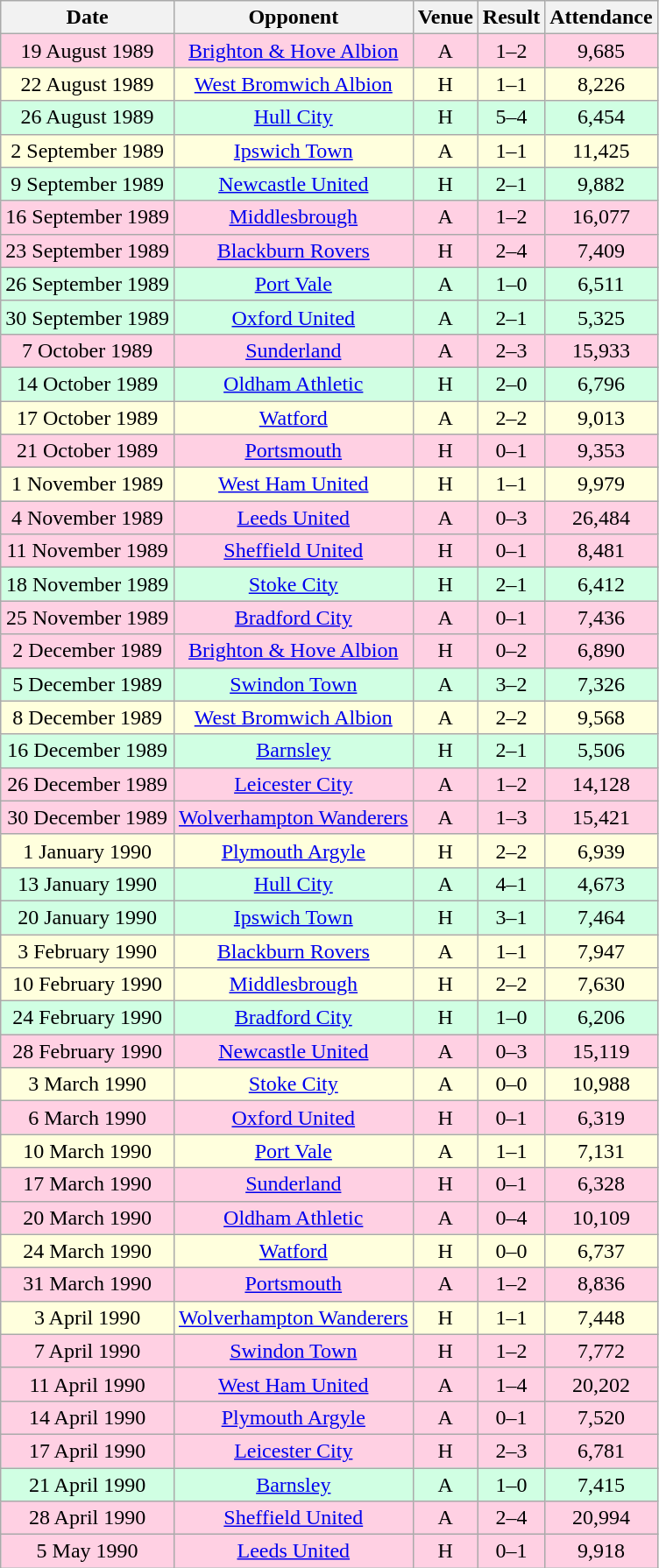<table class="wikitable" style="text-align:center">
<tr>
<th>Date</th>
<th>Opponent</th>
<th>Venue</th>
<th>Result</th>
<th>Attendance</th>
</tr>
<tr style="background-color: #ffd0e3;">
<td>19 August 1989</td>
<td><a href='#'>Brighton & Hove Albion</a></td>
<td>A</td>
<td>1–2</td>
<td>9,685</td>
</tr>
<tr style="background-color: #ffffdd;">
<td>22 August 1989</td>
<td><a href='#'>West Bromwich Albion</a></td>
<td>H</td>
<td>1–1</td>
<td>8,226</td>
</tr>
<tr style="background-color: #d0ffe3;">
<td>26 August 1989</td>
<td><a href='#'>Hull City</a></td>
<td>H</td>
<td>5–4</td>
<td>6,454</td>
</tr>
<tr style="background-color: #ffffdd;">
<td>2 September 1989</td>
<td><a href='#'>Ipswich Town</a></td>
<td>A</td>
<td>1–1</td>
<td>11,425</td>
</tr>
<tr style="background-color: #d0ffe3;">
<td>9 September 1989</td>
<td><a href='#'>Newcastle United</a></td>
<td>H</td>
<td>2–1</td>
<td>9,882</td>
</tr>
<tr style="background-color: #ffd0e3;">
<td>16 September 1989</td>
<td><a href='#'>Middlesbrough</a></td>
<td>A</td>
<td>1–2</td>
<td>16,077</td>
</tr>
<tr style="background-color: #ffd0e3;">
<td>23 September 1989</td>
<td><a href='#'>Blackburn Rovers</a></td>
<td>H</td>
<td>2–4</td>
<td>7,409</td>
</tr>
<tr style="background-color: #d0ffe3;">
<td>26 September 1989</td>
<td><a href='#'>Port Vale</a></td>
<td>A</td>
<td>1–0</td>
<td>6,511</td>
</tr>
<tr style="background-color: #d0ffe3;">
<td>30 September 1989</td>
<td><a href='#'>Oxford United</a></td>
<td>A</td>
<td>2–1</td>
<td>5,325</td>
</tr>
<tr style="background-color: #ffd0e3;">
<td>7 October 1989</td>
<td><a href='#'>Sunderland</a></td>
<td>A</td>
<td>2–3</td>
<td>15,933</td>
</tr>
<tr style="background-color: #d0ffe3;">
<td>14 October 1989</td>
<td><a href='#'>Oldham Athletic</a></td>
<td>H</td>
<td>2–0</td>
<td>6,796</td>
</tr>
<tr style="background-color: #ffffdd;">
<td>17 October 1989</td>
<td><a href='#'>Watford</a></td>
<td>A</td>
<td>2–2</td>
<td>9,013</td>
</tr>
<tr style="background-color: #ffd0e3;">
<td>21 October 1989</td>
<td><a href='#'>Portsmouth</a></td>
<td>H</td>
<td>0–1</td>
<td>9,353</td>
</tr>
<tr style="background-color: #ffffdd;">
<td>1 November 1989</td>
<td><a href='#'>West Ham United</a></td>
<td>H</td>
<td>1–1</td>
<td>9,979</td>
</tr>
<tr style="background-color: #ffd0e3;">
<td>4 November 1989</td>
<td><a href='#'>Leeds United</a></td>
<td>A</td>
<td>0–3</td>
<td>26,484</td>
</tr>
<tr style="background-color: #ffd0e3;">
<td>11 November 1989</td>
<td><a href='#'>Sheffield United</a></td>
<td>H</td>
<td>0–1</td>
<td>8,481</td>
</tr>
<tr style="background-color: #d0ffe3;">
<td>18 November 1989</td>
<td><a href='#'>Stoke City</a></td>
<td>H</td>
<td>2–1</td>
<td>6,412</td>
</tr>
<tr style="background-color: #ffd0e3;">
<td>25 November 1989</td>
<td><a href='#'>Bradford City</a></td>
<td>A</td>
<td>0–1</td>
<td>7,436</td>
</tr>
<tr style="background-color: #ffd0e3;">
<td>2 December 1989</td>
<td><a href='#'>Brighton & Hove Albion</a></td>
<td>H</td>
<td>0–2</td>
<td>6,890</td>
</tr>
<tr style="background-color: #d0ffe3;">
<td>5 December 1989</td>
<td><a href='#'>Swindon Town</a></td>
<td>A</td>
<td>3–2</td>
<td>7,326</td>
</tr>
<tr style="background-color: #ffffdd;">
<td>8 December 1989</td>
<td><a href='#'>West Bromwich Albion</a></td>
<td>A</td>
<td>2–2</td>
<td>9,568</td>
</tr>
<tr style="background-color: #d0ffe3;">
<td>16 December 1989</td>
<td><a href='#'>Barnsley</a></td>
<td>H</td>
<td>2–1</td>
<td>5,506</td>
</tr>
<tr style="background-color: #ffd0e3;">
<td>26 December 1989</td>
<td><a href='#'>Leicester City</a></td>
<td>A</td>
<td>1–2</td>
<td>14,128</td>
</tr>
<tr style="background-color: #ffd0e3;">
<td>30 December 1989</td>
<td><a href='#'>Wolverhampton Wanderers</a></td>
<td>A</td>
<td>1–3</td>
<td>15,421</td>
</tr>
<tr style="background-color: #ffffdd;">
<td>1 January 1990</td>
<td><a href='#'>Plymouth Argyle</a></td>
<td>H</td>
<td>2–2</td>
<td>6,939</td>
</tr>
<tr style="background-color: #d0ffe3;">
<td>13 January 1990</td>
<td><a href='#'>Hull City</a></td>
<td>A</td>
<td>4–1</td>
<td>4,673</td>
</tr>
<tr style="background-color: #d0ffe3;">
<td>20 January 1990</td>
<td><a href='#'>Ipswich Town</a></td>
<td>H</td>
<td>3–1</td>
<td>7,464</td>
</tr>
<tr style="background-color: #ffffdd;">
<td>3 February 1990</td>
<td><a href='#'>Blackburn Rovers</a></td>
<td>A</td>
<td>1–1</td>
<td>7,947</td>
</tr>
<tr style="background-color: #ffffdd;">
<td>10 February 1990</td>
<td><a href='#'>Middlesbrough</a></td>
<td>H</td>
<td>2–2</td>
<td>7,630</td>
</tr>
<tr style="background-color: #d0ffe3;">
<td>24 February 1990</td>
<td><a href='#'>Bradford City</a></td>
<td>H</td>
<td>1–0</td>
<td>6,206</td>
</tr>
<tr style="background-color: #ffd0e3;">
<td>28 February 1990</td>
<td><a href='#'>Newcastle United</a></td>
<td>A</td>
<td>0–3</td>
<td>15,119</td>
</tr>
<tr style="background-color: #ffffdd;">
<td>3 March 1990</td>
<td><a href='#'>Stoke City</a></td>
<td>A</td>
<td>0–0</td>
<td>10,988</td>
</tr>
<tr style="background-color: #ffd0e3;">
<td>6 March 1990</td>
<td><a href='#'>Oxford United</a></td>
<td>H</td>
<td>0–1</td>
<td>6,319</td>
</tr>
<tr style="background-color: #ffffdd;">
<td>10 March 1990</td>
<td><a href='#'>Port Vale</a></td>
<td>A</td>
<td>1–1</td>
<td>7,131</td>
</tr>
<tr style="background-color: #ffd0e3;">
<td>17 March 1990</td>
<td><a href='#'>Sunderland</a></td>
<td>H</td>
<td>0–1</td>
<td>6,328</td>
</tr>
<tr style="background-color: #ffd0e3;">
<td>20 March 1990</td>
<td><a href='#'>Oldham Athletic</a></td>
<td>A</td>
<td>0–4</td>
<td>10,109</td>
</tr>
<tr style="background-color: #ffffdd;">
<td>24 March 1990</td>
<td><a href='#'>Watford</a></td>
<td>H</td>
<td>0–0</td>
<td>6,737</td>
</tr>
<tr style="background-color: #ffd0e3;">
<td>31 March 1990</td>
<td><a href='#'>Portsmouth</a></td>
<td>A</td>
<td>1–2</td>
<td>8,836</td>
</tr>
<tr style="background-color: #ffffdd;">
<td>3 April 1990</td>
<td><a href='#'>Wolverhampton Wanderers</a></td>
<td>H</td>
<td>1–1</td>
<td>7,448</td>
</tr>
<tr style="background-color: #ffd0e3;">
<td>7 April 1990</td>
<td><a href='#'>Swindon Town</a></td>
<td>H</td>
<td>1–2</td>
<td>7,772</td>
</tr>
<tr style="background-color: #ffd0e3;">
<td>11 April 1990</td>
<td><a href='#'>West Ham United</a></td>
<td>A</td>
<td>1–4</td>
<td>20,202</td>
</tr>
<tr style="background-color: #ffd0e3;">
<td>14 April 1990</td>
<td><a href='#'>Plymouth Argyle</a></td>
<td>A</td>
<td>0–1</td>
<td>7,520</td>
</tr>
<tr style="background-color: #ffd0e3;">
<td>17 April 1990</td>
<td><a href='#'>Leicester City</a></td>
<td>H</td>
<td>2–3</td>
<td>6,781</td>
</tr>
<tr style="background-color: #d0ffe3;">
<td>21 April 1990</td>
<td><a href='#'>Barnsley</a></td>
<td>A</td>
<td>1–0</td>
<td>7,415</td>
</tr>
<tr style="background-color: #ffd0e3;">
<td>28 April 1990</td>
<td><a href='#'>Sheffield United</a></td>
<td>A</td>
<td>2–4</td>
<td>20,994</td>
</tr>
<tr style="background-color: #ffd0e3;">
<td>5 May 1990</td>
<td><a href='#'>Leeds United</a></td>
<td>H</td>
<td>0–1</td>
<td>9,918</td>
</tr>
</table>
